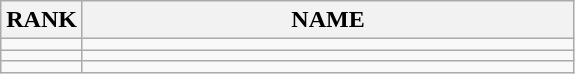<table class="wikitable">
<tr>
<th>RANK</th>
<th style="width: 20em">NAME</th>
</tr>
<tr>
<td align="center"></td>
<td></td>
</tr>
<tr>
<td align="center"></td>
<td></td>
</tr>
<tr>
<td align="center"></td>
<td></td>
</tr>
</table>
